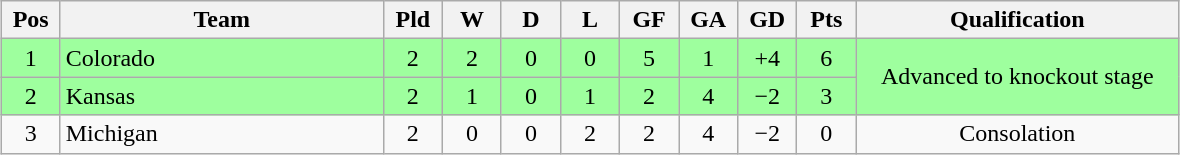<table class="wikitable" style="text-align:center; margin: 1em auto">
<tr>
<th style="width:2em">Pos</th>
<th style="width:13em">Team</th>
<th style="width:2em">Pld</th>
<th style="width:2em">W</th>
<th style="width:2em">D</th>
<th style="width:2em">L</th>
<th style="width:2em">GF</th>
<th style="width:2em">GA</th>
<th style="width:2em">GD</th>
<th style="width:2em">Pts</th>
<th style="width:13em">Qualification</th>
</tr>
<tr bgcolor="#9eff9e">
<td>1</td>
<td style="text-align:left">Colorado</td>
<td>2</td>
<td>2</td>
<td>0</td>
<td>0</td>
<td>5</td>
<td>1</td>
<td>+4</td>
<td>6</td>
<td rowspan="2">Advanced to knockout stage</td>
</tr>
<tr bgcolor="#9eff9e">
<td>2</td>
<td style="text-align:left">Kansas</td>
<td>2</td>
<td>1</td>
<td>0</td>
<td>1</td>
<td>2</td>
<td>4</td>
<td>−2</td>
<td>3</td>
</tr>
<tr>
<td>3</td>
<td style="text-align:left">Michigan</td>
<td>2</td>
<td>0</td>
<td>0</td>
<td>2</td>
<td>2</td>
<td>4</td>
<td>−2</td>
<td>0</td>
<td>Consolation</td>
</tr>
</table>
